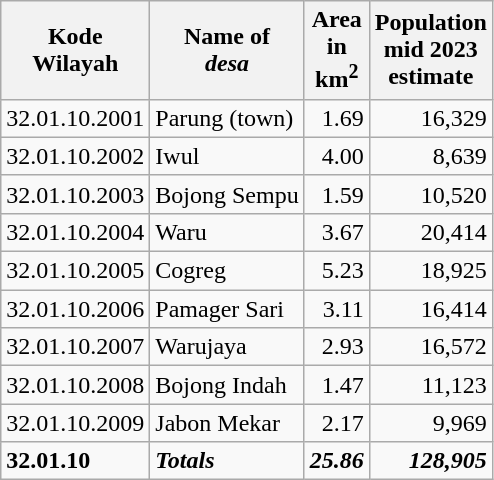<table class="wikitable">
<tr>
<th>Kode <br>Wilayah</th>
<th>Name of <br> <em>desa</em></th>
<th>Area <br>in <br>km<sup>2</sup></th>
<th>Population<br>mid 2023<br>estimate</th>
</tr>
<tr>
<td>32.01.10.2001</td>
<td>Parung (town)</td>
<td align="right">1.69</td>
<td align="right">16,329</td>
</tr>
<tr>
<td>32.01.10.2002</td>
<td>Iwul</td>
<td align="right">4.00</td>
<td align="right">8,639</td>
</tr>
<tr>
<td>32.01.10.2003</td>
<td>Bojong Sempu</td>
<td align="right">1.59</td>
<td align="right">10,520</td>
</tr>
<tr>
<td>32.01.10.2004</td>
<td>Waru</td>
<td align="right">3.67</td>
<td align="right">20,414</td>
</tr>
<tr>
<td>32.01.10.2005</td>
<td>Cogreg</td>
<td align="right">5.23</td>
<td align="right">18,925</td>
</tr>
<tr>
<td>32.01.10.2006</td>
<td>Pamager Sari</td>
<td align="right">3.11</td>
<td align="right">16,414</td>
</tr>
<tr>
<td>32.01.10.2007</td>
<td>Warujaya</td>
<td align="right">2.93</td>
<td align="right">16,572</td>
</tr>
<tr>
<td>32.01.10.2008</td>
<td>Bojong Indah</td>
<td align="right">1.47</td>
<td align="right">11,123</td>
</tr>
<tr>
<td>32.01.10.2009</td>
<td>Jabon Mekar</td>
<td align="right">2.17</td>
<td align="right">9,969</td>
</tr>
<tr>
<td><strong>32.01.10</strong></td>
<td><strong><em>Totals</em></strong></td>
<td align="right"><strong><em>25.86</em></strong></td>
<td align="right"><strong><em>128,905</em></strong></td>
</tr>
</table>
